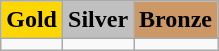<table class="wikitable">
<tr>
<td align=center bgcolor=gold> <strong>Gold</strong></td>
<td align=center bgcolor=silver> <strong>Silver</strong></td>
<td align=center bgcolor=cc9966> <strong>Bronze</strong></td>
</tr>
<tr>
<td></td>
<td></td>
<td></td>
</tr>
</table>
